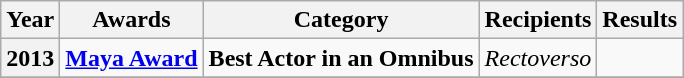<table class="wikitable">
<tr>
<th>Year</th>
<th>Awards</th>
<th>Category</th>
<th>Recipients</th>
<th>Results</th>
</tr>
<tr>
<th>2013</th>
<td><strong><a href='#'>Maya Award</a></strong></td>
<td><strong>Best Actor in an Omnibus</strong></td>
<td><em>Rectoverso</em></td>
<td></td>
</tr>
<tr>
</tr>
</table>
